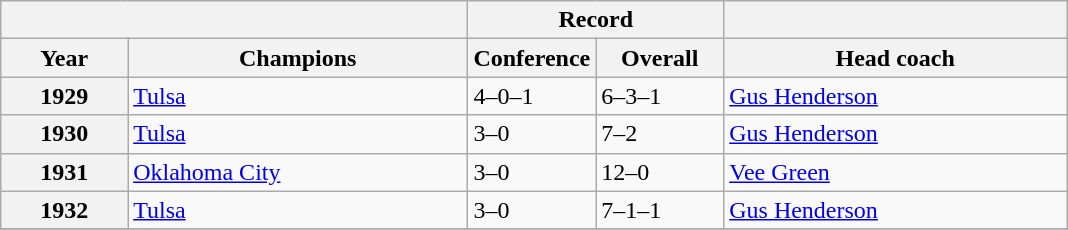<table class="wikitable sortable">
<tr>
<th colspan=2></th>
<th colspan=2>Record</th>
<th colspan=2></th>
</tr>
<tr align="left">
<th>Year</th>
<th>Champions</th>
<th style="width:12%;">Conference</th>
<th style="width:12%;">Overall</th>
<th>Head coach</th>
</tr>
<tr align="left">
<th>1929</th>
<td><a href='#'>Tulsa</a></td>
<td>4–0–1</td>
<td>6–3–1</td>
<td><a href='#'>Gus Henderson</a></td>
</tr>
<tr align="left">
<th>1930</th>
<td><a href='#'>Tulsa</a></td>
<td>3–0</td>
<td>7–2</td>
<td><a href='#'>Gus Henderson</a></td>
</tr>
<tr align="left">
<th>1931</th>
<td><a href='#'>Oklahoma City</a></td>
<td>3–0</td>
<td>12–0</td>
<td><a href='#'>Vee Green</a></td>
</tr>
<tr align="left">
<th>1932</th>
<td><a href='#'>Tulsa</a></td>
<td>3–0</td>
<td>7–1–1</td>
<td><a href='#'>Gus Henderson</a></td>
</tr>
<tr align="left">
</tr>
</table>
